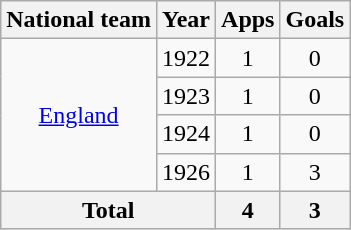<table class="wikitable" style="text-align: center;">
<tr>
<th>National team</th>
<th>Year</th>
<th>Apps</th>
<th>Goals</th>
</tr>
<tr>
<td rowspan="4"><a href='#'>England</a></td>
<td>1922</td>
<td>1</td>
<td>0</td>
</tr>
<tr>
<td>1923</td>
<td>1</td>
<td>0</td>
</tr>
<tr>
<td>1924</td>
<td>1</td>
<td>0</td>
</tr>
<tr>
<td>1926</td>
<td>1</td>
<td>3</td>
</tr>
<tr>
<th colspan="2">Total</th>
<th>4</th>
<th>3</th>
</tr>
</table>
